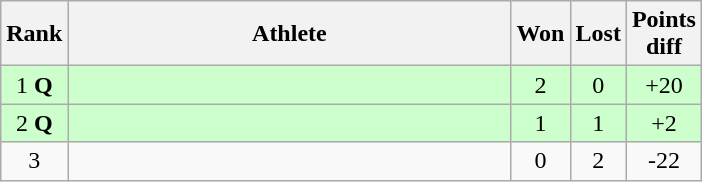<table class="wikitable">
<tr>
<th>Rank</th>
<th style="width:18em">Athlete</th>
<th>Won</th>
<th>Lost</th>
<th>Points<br>diff</th>
</tr>
<tr bgcolor="#ccffcc">
<td align="center">1 <strong>Q</strong></td>
<td><strong></strong></td>
<td align="center">2</td>
<td align="center">0</td>
<td align="center">+20</td>
</tr>
<tr bgcolor="#ccffcc">
<td align="center">2 <strong>Q</strong></td>
<td><strong></strong></td>
<td align="center">1</td>
<td align="center">1</td>
<td align="center">+2</td>
</tr>
<tr>
<td align="center">3 <strong></strong></td>
<td></td>
<td align="center">0</td>
<td align="center">2</td>
<td align="center">-22</td>
</tr>
</table>
